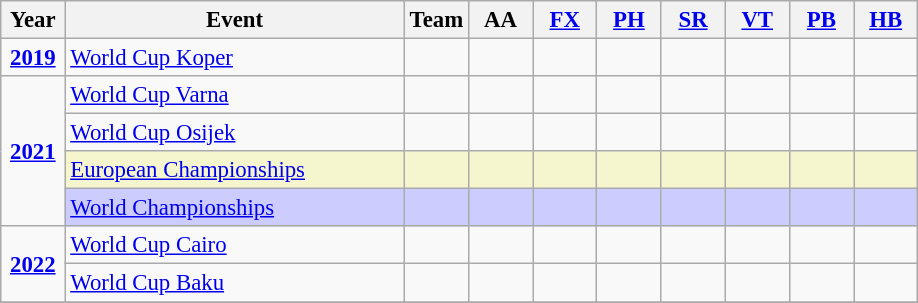<table class="wikitable sortable" style="text-align:center; font-size:95%;">
<tr>
<th width=7% class=unsortable>Year</th>
<th width=37% class=unsortable>Event</th>
<th width=7% class=unsortable>Team</th>
<th width=7% class=unsortable>AA</th>
<th width=7% class=unsortable><a href='#'>FX</a></th>
<th width=7% class=unsortable><a href='#'>PH</a></th>
<th width=7% class=unsortable><a href='#'>SR</a></th>
<th width=7% class=unsortable><a href='#'>VT</a></th>
<th width=7% class=unsortable><a href='#'>PB</a></th>
<th width=7% class=unsortable><a href='#'>HB</a></th>
</tr>
<tr>
<td rowspan="1" align=center><strong><a href='#'>2019</a></strong></td>
<td align=left><a href='#'>World Cup Koper</a></td>
<td></td>
<td></td>
<td></td>
<td></td>
<td></td>
<td></td>
<td></td>
<td></td>
</tr>
<tr>
<td rowspan="4" align=center><strong><a href='#'>2021</a></strong></td>
<td align=left><a href='#'>World Cup Varna</a></td>
<td></td>
<td></td>
<td></td>
<td></td>
<td></td>
<td></td>
<td></td>
<td></td>
</tr>
<tr>
<td align=left><a href='#'>World Cup Osijek</a></td>
<td></td>
<td></td>
<td></td>
<td></td>
<td></td>
<td></td>
<td></td>
<td></td>
</tr>
<tr bgcolor=#F5F6CE>
<td align=left><a href='#'>European Championships</a></td>
<td></td>
<td></td>
<td></td>
<td></td>
<td></td>
<td></td>
<td></td>
<td></td>
</tr>
<tr bgcolor=#CCCCFF>
<td align=left><a href='#'>World Championships</a></td>
<td></td>
<td></td>
<td></td>
<td></td>
<td></td>
<td></td>
<td></td>
<td></td>
</tr>
<tr>
<td rowspan="2" align=center><strong><a href='#'>2022</a></strong></td>
<td align=left><a href='#'>World Cup Cairo</a></td>
<td></td>
<td></td>
<td></td>
<td></td>
<td></td>
<td></td>
<td></td>
<td></td>
</tr>
<tr>
<td align=left><a href='#'>World Cup Baku</a></td>
<td></td>
<td></td>
<td></td>
<td></td>
<td></td>
<td></td>
<td></td>
<td></td>
</tr>
<tr>
</tr>
</table>
